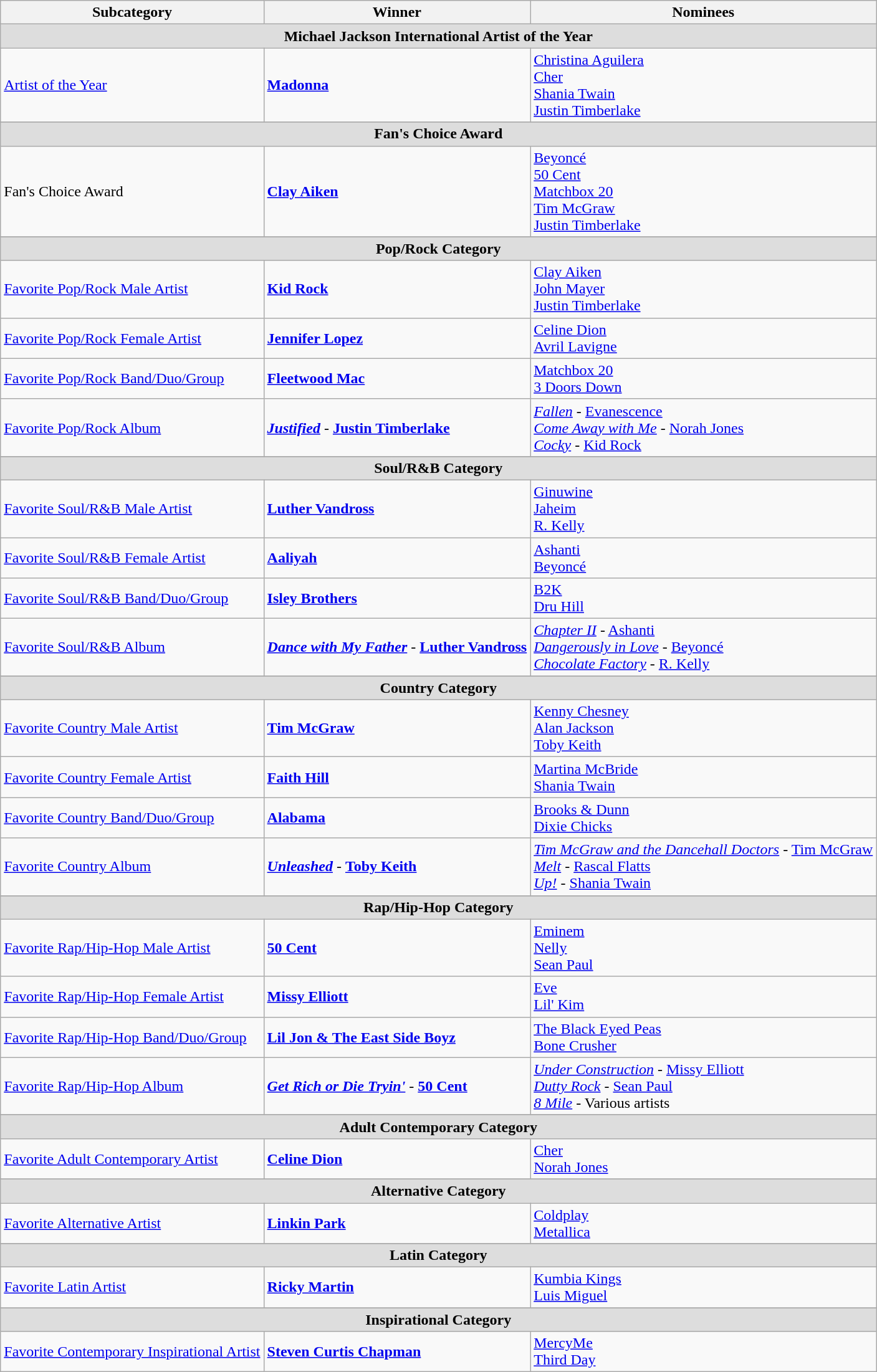<table class="wikitable">
<tr>
<th><strong>Subcategory</strong></th>
<th><strong>Winner</strong></th>
<th><strong>Nominees</strong></th>
</tr>
<tr bgcolor="#DDDDDD">
<td colspan=8 align=center><strong>Michael Jackson International Artist of the Year</strong></td>
</tr>
<tr>
<td><a href='#'>Artist of the Year</a></td>
<td><strong><a href='#'>Madonna</a></strong></td>
<td><a href='#'>Christina Aguilera</a> <br> <a href='#'>Cher</a> <br> <a href='#'>Shania Twain</a> <br> <a href='#'>Justin Timberlake</a></td>
</tr>
<tr>
</tr>
<tr bgcolor="#DDDDDD">
<td colspan=8 align=center><strong>Fan's Choice Award</strong></td>
</tr>
<tr>
<td>Fan's Choice Award</td>
<td><strong><a href='#'>Clay Aiken</a></strong></td>
<td><a href='#'>Beyoncé</a> <br> <a href='#'>50 Cent</a> <br> <a href='#'>Matchbox 20</a> <br> <a href='#'>Tim McGraw</a> <br> <a href='#'>Justin Timberlake</a></td>
</tr>
<tr>
</tr>
<tr bgcolor="#DDDDDD">
<td colspan=8 align=center><strong>Pop/Rock Category</strong></td>
</tr>
<tr>
<td><a href='#'>Favorite Pop/Rock Male Artist</a></td>
<td><strong><a href='#'>Kid Rock</a></strong></td>
<td><a href='#'>Clay Aiken</a> <br> <a href='#'>John Mayer</a> <br> <a href='#'>Justin Timberlake</a></td>
</tr>
<tr>
<td><a href='#'>Favorite Pop/Rock Female Artist</a></td>
<td><strong><a href='#'>Jennifer Lopez</a></strong></td>
<td><a href='#'>Celine Dion</a> <br> <a href='#'>Avril Lavigne</a></td>
</tr>
<tr>
<td><a href='#'>Favorite Pop/Rock Band/Duo/Group</a></td>
<td><strong><a href='#'>Fleetwood Mac</a></strong></td>
<td><a href='#'>Matchbox 20</a> <br> <a href='#'>3 Doors Down</a></td>
</tr>
<tr>
<td><a href='#'>Favorite Pop/Rock Album</a></td>
<td><strong><em><a href='#'>Justified</a></em></strong> - <strong><a href='#'>Justin Timberlake</a></strong></td>
<td><em><a href='#'>Fallen</a></em> - <a href='#'>Evanescence</a> <br> <em><a href='#'>Come Away with Me</a></em> - <a href='#'>Norah Jones</a> <br> <em><a href='#'>Cocky</a></em> - <a href='#'>Kid Rock</a></td>
</tr>
<tr>
</tr>
<tr bgcolor="#DDDDDD">
<td colspan=8 align=center><strong>Soul/R&B Category</strong></td>
</tr>
<tr>
<td><a href='#'>Favorite Soul/R&B Male Artist</a></td>
<td><strong><a href='#'>Luther Vandross</a></strong></td>
<td><a href='#'>Ginuwine</a> <br> <a href='#'>Jaheim</a> <br> <a href='#'>R. Kelly</a></td>
</tr>
<tr>
<td><a href='#'>Favorite Soul/R&B Female Artist</a></td>
<td><strong><a href='#'>Aaliyah</a></strong></td>
<td><a href='#'>Ashanti</a> <br> <a href='#'>Beyoncé</a></td>
</tr>
<tr>
<td><a href='#'>Favorite Soul/R&B Band/Duo/Group</a></td>
<td><strong><a href='#'>Isley Brothers</a></strong></td>
<td><a href='#'>B2K</a> <br> <a href='#'>Dru Hill</a></td>
</tr>
<tr>
<td><a href='#'>Favorite Soul/R&B Album</a></td>
<td><strong><em><a href='#'>Dance with My Father</a></em></strong> - <strong><a href='#'>Luther Vandross</a></strong></td>
<td><em><a href='#'>Chapter II</a></em> - <a href='#'>Ashanti</a> <br> <em><a href='#'>Dangerously in Love</a></em> - <a href='#'>Beyoncé</a> <br> <em><a href='#'>Chocolate Factory</a></em> - <a href='#'>R. Kelly</a></td>
</tr>
<tr>
</tr>
<tr bgcolor="#DDDDDD">
<td colspan=8 align=center><strong>Country Category</strong></td>
</tr>
<tr>
<td><a href='#'>Favorite Country Male Artist</a></td>
<td><strong><a href='#'>Tim McGraw</a></strong></td>
<td><a href='#'>Kenny Chesney</a> <br> <a href='#'>Alan Jackson</a> <br> <a href='#'>Toby Keith</a></td>
</tr>
<tr>
<td><a href='#'>Favorite Country Female Artist</a></td>
<td><strong><a href='#'>Faith Hill</a></strong></td>
<td><a href='#'>Martina McBride</a> <br> <a href='#'>Shania Twain</a></td>
</tr>
<tr>
<td><a href='#'>Favorite Country Band/Duo/Group</a></td>
<td><strong><a href='#'>Alabama</a></strong></td>
<td><a href='#'>Brooks & Dunn</a> <br> <a href='#'>Dixie Chicks</a></td>
</tr>
<tr>
<td><a href='#'>Favorite Country Album</a></td>
<td><strong><em><a href='#'>Unleashed</a></em></strong> - <strong><a href='#'>Toby Keith</a></strong></td>
<td><em><a href='#'>Tim McGraw and the Dancehall Doctors</a></em> - <a href='#'>Tim McGraw</a> <br> <em><a href='#'>Melt</a></em> - <a href='#'>Rascal Flatts</a> <br> <em><a href='#'>Up!</a></em> - <a href='#'>Shania Twain</a></td>
</tr>
<tr>
</tr>
<tr bgcolor="#DDDDDD">
<td colspan=8 align=center><strong>Rap/Hip-Hop Category</strong></td>
</tr>
<tr>
<td><a href='#'>Favorite Rap/Hip-Hop Male Artist</a></td>
<td><strong><a href='#'>50 Cent</a></strong></td>
<td><a href='#'>Eminem</a> <br> <a href='#'>Nelly</a> <br> <a href='#'>Sean Paul</a></td>
</tr>
<tr>
<td><a href='#'>Favorite Rap/Hip-Hop Female Artist</a></td>
<td><strong><a href='#'>Missy Elliott</a></strong></td>
<td><a href='#'>Eve</a> <br> <a href='#'>Lil' Kim</a></td>
</tr>
<tr>
<td><a href='#'>Favorite Rap/Hip-Hop Band/Duo/Group</a></td>
<td><strong><a href='#'>Lil Jon & The East Side Boyz</a></strong></td>
<td><a href='#'>The Black Eyed Peas</a> <br> <a href='#'>Bone Crusher</a></td>
</tr>
<tr>
<td><a href='#'>Favorite Rap/Hip-Hop Album</a></td>
<td><strong><em><a href='#'>Get Rich or Die Tryin'</a></em></strong> - <strong><a href='#'>50 Cent</a></strong></td>
<td><em><a href='#'>Under Construction</a></em> - <a href='#'>Missy Elliott</a> <br> <em><a href='#'>Dutty Rock</a></em> - <a href='#'>Sean Paul</a> <br> <em><a href='#'>8 Mile</a></em> - Various artists</td>
</tr>
<tr>
</tr>
<tr bgcolor="#DDDDDD">
<td colspan=8 align=center><strong>Adult Contemporary Category</strong></td>
</tr>
<tr>
<td><a href='#'>Favorite Adult Contemporary Artist</a></td>
<td><strong><a href='#'>Celine Dion</a></strong></td>
<td><a href='#'>Cher</a> <br> <a href='#'>Norah Jones</a></td>
</tr>
<tr>
</tr>
<tr bgcolor="#DDDDDD">
<td colspan=8 align=center><strong>Alternative Category</strong></td>
</tr>
<tr>
<td><a href='#'>Favorite Alternative Artist</a></td>
<td><strong><a href='#'>Linkin Park</a></strong></td>
<td><a href='#'>Coldplay</a> <br> <a href='#'>Metallica</a></td>
</tr>
<tr>
</tr>
<tr bgcolor="#DDDDDD">
<td colspan=8 align=center><strong>Latin Category</strong></td>
</tr>
<tr>
<td><a href='#'>Favorite Latin Artist</a></td>
<td><strong><a href='#'>Ricky Martin</a></strong></td>
<td><a href='#'>Kumbia Kings</a> <br> <a href='#'>Luis Miguel</a></td>
</tr>
<tr>
</tr>
<tr bgcolor="#DDDDDD">
<td colspan=8 align=center><strong>Inspirational Category</strong></td>
</tr>
<tr>
<td><a href='#'>Favorite Contemporary Inspirational Artist</a></td>
<td><strong><a href='#'>Steven Curtis Chapman</a></strong></td>
<td><a href='#'>MercyMe</a> <br> <a href='#'>Third Day</a></td>
</tr>
</table>
